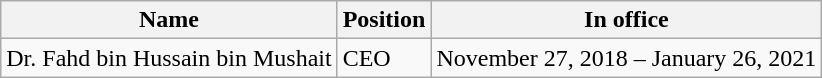<table class="wikitable">
<tr>
<th>Name</th>
<th>Position</th>
<th>In office</th>
</tr>
<tr>
<td>Dr. Fahd bin Hussain bin Mushait</td>
<td>CEO</td>
<td>November 27, 2018 – January 26, 2021</td>
</tr>
</table>
